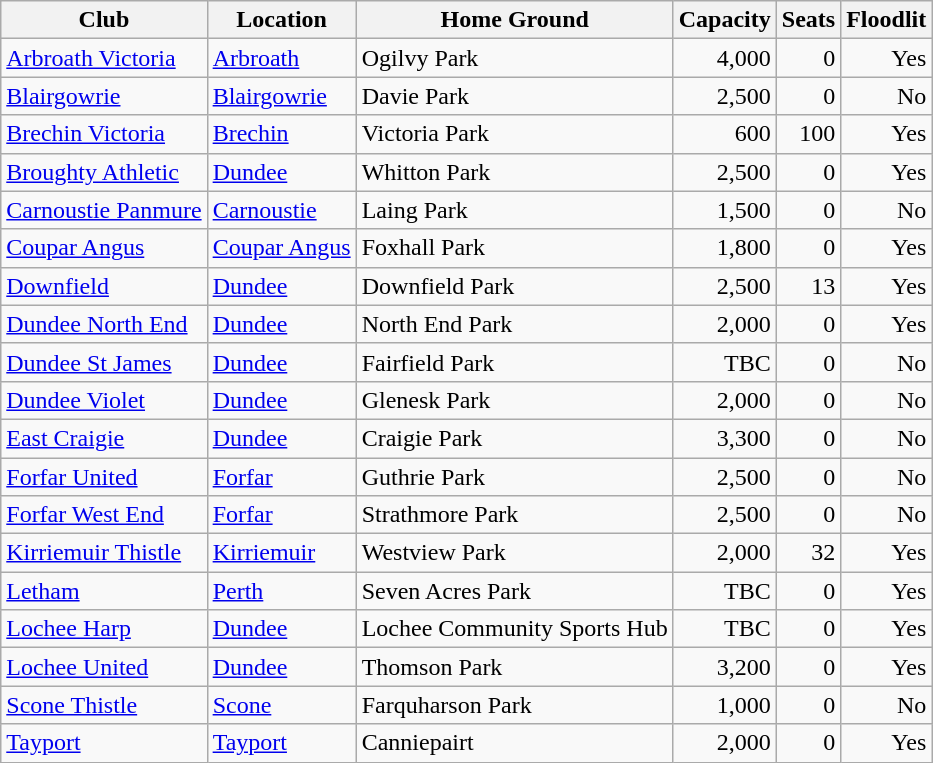<table class="wikitable sortable">
<tr>
<th>Club</th>
<th>Location</th>
<th>Home Ground</th>
<th data-sort-type="number">Capacity</th>
<th data-sort-type="number">Seats</th>
<th>Floodlit</th>
</tr>
<tr>
<td><a href='#'>Arbroath Victoria</a></td>
<td><a href='#'>Arbroath</a></td>
<td>Ogilvy Park</td>
<td align="right">4,000</td>
<td align="right">0</td>
<td align="right">Yes</td>
</tr>
<tr>
<td><a href='#'>Blairgowrie</a></td>
<td><a href='#'>Blairgowrie</a></td>
<td>Davie Park</td>
<td align="right">2,500</td>
<td align="right">0</td>
<td align="right">No</td>
</tr>
<tr>
<td><a href='#'>Brechin Victoria</a></td>
<td><a href='#'>Brechin</a></td>
<td>Victoria Park</td>
<td align="right">600</td>
<td align="right">100</td>
<td align="right">Yes</td>
</tr>
<tr>
<td><a href='#'>Broughty Athletic</a></td>
<td><a href='#'>Dundee</a></td>
<td>Whitton Park</td>
<td align="right">2,500</td>
<td align="right">0</td>
<td align="right">Yes</td>
</tr>
<tr>
<td><a href='#'>Carnoustie Panmure</a></td>
<td><a href='#'>Carnoustie</a></td>
<td>Laing Park</td>
<td align="right">1,500</td>
<td align="right">0</td>
<td align="right">No</td>
</tr>
<tr>
<td><a href='#'>Coupar Angus</a></td>
<td><a href='#'>Coupar Angus</a></td>
<td>Foxhall Park</td>
<td align="right">1,800</td>
<td align="right">0</td>
<td align="right">Yes</td>
</tr>
<tr>
<td><a href='#'>Downfield</a></td>
<td><a href='#'>Dundee</a></td>
<td>Downfield Park</td>
<td align="right">2,500</td>
<td align="right">13</td>
<td align="right">Yes</td>
</tr>
<tr>
<td><a href='#'>Dundee North End</a></td>
<td><a href='#'>Dundee</a></td>
<td>North End Park</td>
<td align="right">2,000</td>
<td align="right">0</td>
<td align="right">Yes</td>
</tr>
<tr>
<td><a href='#'>Dundee St James</a></td>
<td><a href='#'>Dundee</a></td>
<td>Fairfield Park</td>
<td align="right">TBC</td>
<td align="right">0</td>
<td align="right">No</td>
</tr>
<tr>
<td><a href='#'>Dundee Violet</a></td>
<td><a href='#'>Dundee</a></td>
<td>Glenesk Park</td>
<td align="right">2,000</td>
<td align="right">0</td>
<td align="right">No</td>
</tr>
<tr>
<td><a href='#'>East Craigie</a></td>
<td><a href='#'>Dundee</a></td>
<td>Craigie Park</td>
<td align="right">3,300</td>
<td align="right">0</td>
<td align="right">No</td>
</tr>
<tr>
<td><a href='#'>Forfar United</a></td>
<td><a href='#'>Forfar</a></td>
<td>Guthrie Park</td>
<td align="right">2,500</td>
<td align="right">0</td>
<td align="right">No</td>
</tr>
<tr>
<td><a href='#'>Forfar West End</a></td>
<td><a href='#'>Forfar</a></td>
<td>Strathmore Park</td>
<td align="right">2,500</td>
<td align="right">0</td>
<td align="right">No</td>
</tr>
<tr>
<td><a href='#'>Kirriemuir Thistle</a></td>
<td><a href='#'>Kirriemuir</a></td>
<td>Westview Park</td>
<td align="right">2,000</td>
<td align="right">32</td>
<td align="right">Yes</td>
</tr>
<tr>
<td><a href='#'>Letham</a></td>
<td><a href='#'>Perth</a></td>
<td>Seven Acres Park</td>
<td align="right">TBC</td>
<td align="right">0</td>
<td align="right">Yes</td>
</tr>
<tr>
<td><a href='#'>Lochee Harp</a></td>
<td><a href='#'>Dundee</a></td>
<td>Lochee Community Sports Hub</td>
<td align="right">TBC</td>
<td align="right">0</td>
<td align="right">Yes</td>
</tr>
<tr>
<td><a href='#'>Lochee United</a></td>
<td><a href='#'>Dundee</a></td>
<td>Thomson Park</td>
<td align="right">3,200</td>
<td align="right">0</td>
<td align="right">Yes</td>
</tr>
<tr>
<td><a href='#'>Scone Thistle</a></td>
<td><a href='#'>Scone</a></td>
<td>Farquharson Park</td>
<td align="right">1,000</td>
<td align="right">0</td>
<td align="right">No</td>
</tr>
<tr>
<td><a href='#'>Tayport</a></td>
<td><a href='#'>Tayport</a></td>
<td>Canniepairt</td>
<td align="right">2,000</td>
<td align="right">0</td>
<td align="right">Yes</td>
</tr>
</table>
